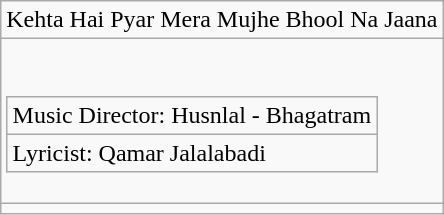<table class="wikitable">
<tr>
<td>Kehta Hai Pyar Mera Mujhe Bhool Na Jaana</td>
</tr>
<tr>
<td><br><table class="wikitable">
<tr>
<td>Music Director: Husnlal - Bhagatram</td>
</tr>
<tr>
<td>Lyricist: Qamar Jalalabadi</td>
</tr>
</table>
</td>
</tr>
<tr>
<td></td>
</tr>
</table>
